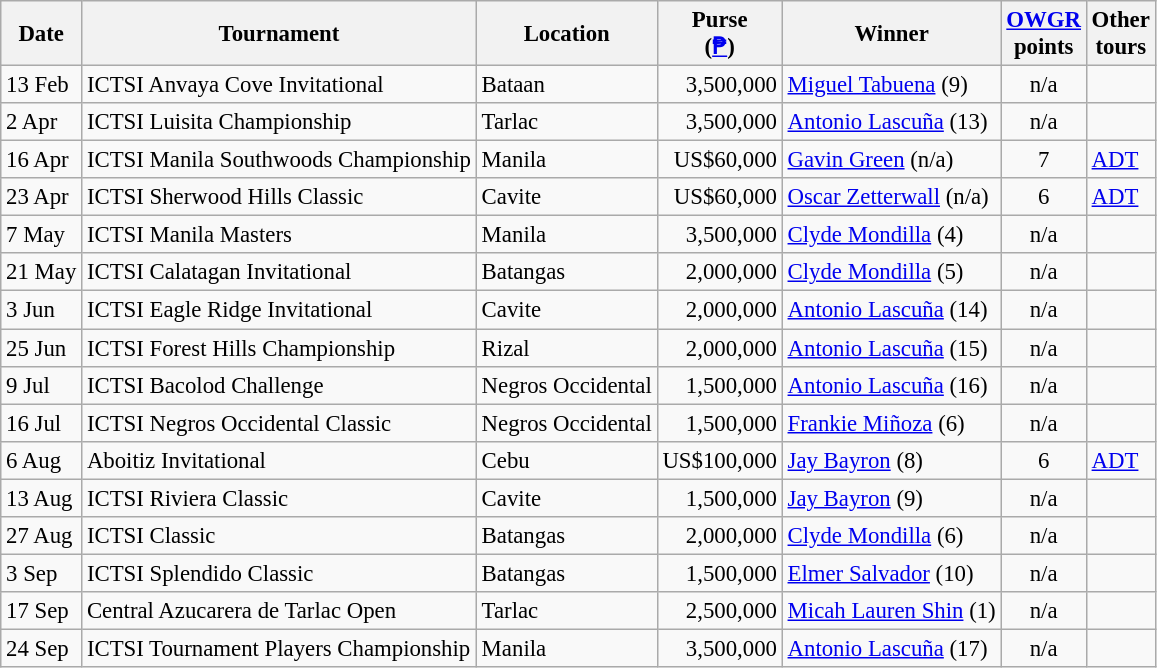<table class="wikitable" style="font-size:95%">
<tr>
<th>Date</th>
<th>Tournament</th>
<th>Location</th>
<th>Purse<br>(<a href='#'>₱</a>)</th>
<th>Winner</th>
<th><a href='#'>OWGR</a><br>points</th>
<th>Other<br>tours</th>
</tr>
<tr>
<td>13 Feb</td>
<td>ICTSI Anvaya Cove Invitational</td>
<td>Bataan</td>
<td align=right>3,500,000</td>
<td> <a href='#'>Miguel Tabuena</a> (9)</td>
<td align=center>n/a</td>
<td></td>
</tr>
<tr>
<td>2 Apr</td>
<td>ICTSI Luisita Championship</td>
<td>Tarlac</td>
<td align=right>3,500,000</td>
<td> <a href='#'>Antonio Lascuña</a> (13)</td>
<td align=center>n/a</td>
<td></td>
</tr>
<tr>
<td>16 Apr</td>
<td>ICTSI Manila Southwoods Championship</td>
<td>Manila</td>
<td align=right>US$60,000</td>
<td> <a href='#'>Gavin Green</a> (n/a)</td>
<td align=center>7</td>
<td><a href='#'>ADT</a></td>
</tr>
<tr>
<td>23 Apr</td>
<td>ICTSI Sherwood Hills Classic</td>
<td>Cavite</td>
<td align=right>US$60,000</td>
<td> <a href='#'>Oscar Zetterwall</a> (n/a)</td>
<td align=center>6</td>
<td><a href='#'>ADT</a></td>
</tr>
<tr>
<td>7 May</td>
<td>ICTSI Manila Masters</td>
<td>Manila</td>
<td align=right>3,500,000</td>
<td> <a href='#'>Clyde Mondilla</a> (4)</td>
<td align=center>n/a</td>
<td></td>
</tr>
<tr>
<td>21 May</td>
<td>ICTSI Calatagan Invitational</td>
<td>Batangas</td>
<td align=right>2,000,000</td>
<td> <a href='#'>Clyde Mondilla</a> (5)</td>
<td align=center>n/a</td>
<td></td>
</tr>
<tr>
<td>3 Jun</td>
<td>ICTSI Eagle Ridge Invitational</td>
<td>Cavite</td>
<td align=right>2,000,000</td>
<td> <a href='#'>Antonio Lascuña</a> (14)</td>
<td align=center>n/a</td>
<td></td>
</tr>
<tr>
<td>25 Jun</td>
<td>ICTSI Forest Hills Championship</td>
<td>Rizal</td>
<td align=right>2,000,000</td>
<td> <a href='#'>Antonio Lascuña</a> (15)</td>
<td align=center>n/a</td>
<td></td>
</tr>
<tr>
<td>9 Jul</td>
<td>ICTSI Bacolod Challenge</td>
<td>Negros Occidental</td>
<td align=right>1,500,000</td>
<td> <a href='#'>Antonio Lascuña</a> (16)</td>
<td align=center>n/a</td>
<td></td>
</tr>
<tr>
<td>16 Jul</td>
<td>ICTSI Negros Occidental Classic</td>
<td>Negros Occidental</td>
<td align=right>1,500,000</td>
<td> <a href='#'>Frankie Miñoza</a> (6)</td>
<td align=center>n/a</td>
<td></td>
</tr>
<tr>
<td>6 Aug</td>
<td>Aboitiz Invitational</td>
<td>Cebu</td>
<td align=right>US$100,000</td>
<td> <a href='#'>Jay Bayron</a> (8)</td>
<td align=center>6</td>
<td><a href='#'>ADT</a></td>
</tr>
<tr>
<td>13 Aug</td>
<td>ICTSI Riviera Classic</td>
<td>Cavite</td>
<td align=right>1,500,000</td>
<td> <a href='#'>Jay Bayron</a> (9)</td>
<td align=center>n/a</td>
<td></td>
</tr>
<tr>
<td>27 Aug</td>
<td>ICTSI Classic</td>
<td>Batangas</td>
<td align=right>2,000,000</td>
<td> <a href='#'>Clyde Mondilla</a> (6)</td>
<td align=center>n/a</td>
<td></td>
</tr>
<tr>
<td>3 Sep</td>
<td>ICTSI Splendido Classic</td>
<td>Batangas</td>
<td align=right>1,500,000</td>
<td> <a href='#'>Elmer Salvador</a> (10)</td>
<td align=center>n/a</td>
<td></td>
</tr>
<tr>
<td>17 Sep</td>
<td>Central Azucarera de Tarlac Open</td>
<td>Tarlac</td>
<td align=right>2,500,000</td>
<td> <a href='#'>Micah Lauren Shin</a> (1)</td>
<td align=center>n/a</td>
<td></td>
</tr>
<tr>
<td>24 Sep</td>
<td>ICTSI Tournament Players Championship</td>
<td>Manila</td>
<td align=right>3,500,000</td>
<td> <a href='#'>Antonio Lascuña</a> (17)</td>
<td align=center>n/a</td>
<td></td>
</tr>
</table>
